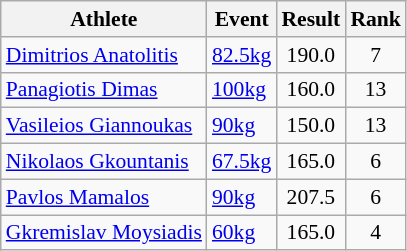<table class=wikitable style="font-size:90%">
<tr>
<th>Athlete</th>
<th>Event</th>
<th>Result</th>
<th>Rank</th>
</tr>
<tr>
<td><a href='#'>Dimitrios Anatolitis</a></td>
<td><a href='#'>82.5kg</a></td>
<td style="text-align:center;">190.0</td>
<td style="text-align:center;">7</td>
</tr>
<tr>
<td><a href='#'>Panagiotis Dimas</a></td>
<td><a href='#'>100kg</a></td>
<td style="text-align:center;">160.0</td>
<td style="text-align:center;">13</td>
</tr>
<tr>
<td><a href='#'>Vasileios Giannoukas</a></td>
<td><a href='#'>90kg</a></td>
<td style="text-align:center;">150.0</td>
<td style="text-align:center;">13</td>
</tr>
<tr>
<td><a href='#'>Nikolaos Gkountanis</a></td>
<td><a href='#'>67.5kg</a></td>
<td style="text-align:center;">165.0</td>
<td style="text-align:center;">6</td>
</tr>
<tr>
<td><a href='#'>Pavlos Mamalos</a></td>
<td><a href='#'>90kg</a></td>
<td style="text-align:center;">207.5</td>
<td style="text-align:center;">6</td>
</tr>
<tr>
<td><a href='#'>Gkremislav Moysiadis</a></td>
<td><a href='#'>60kg</a></td>
<td style="text-align:center;">165.0</td>
<td style="text-align:center;">4</td>
</tr>
</table>
